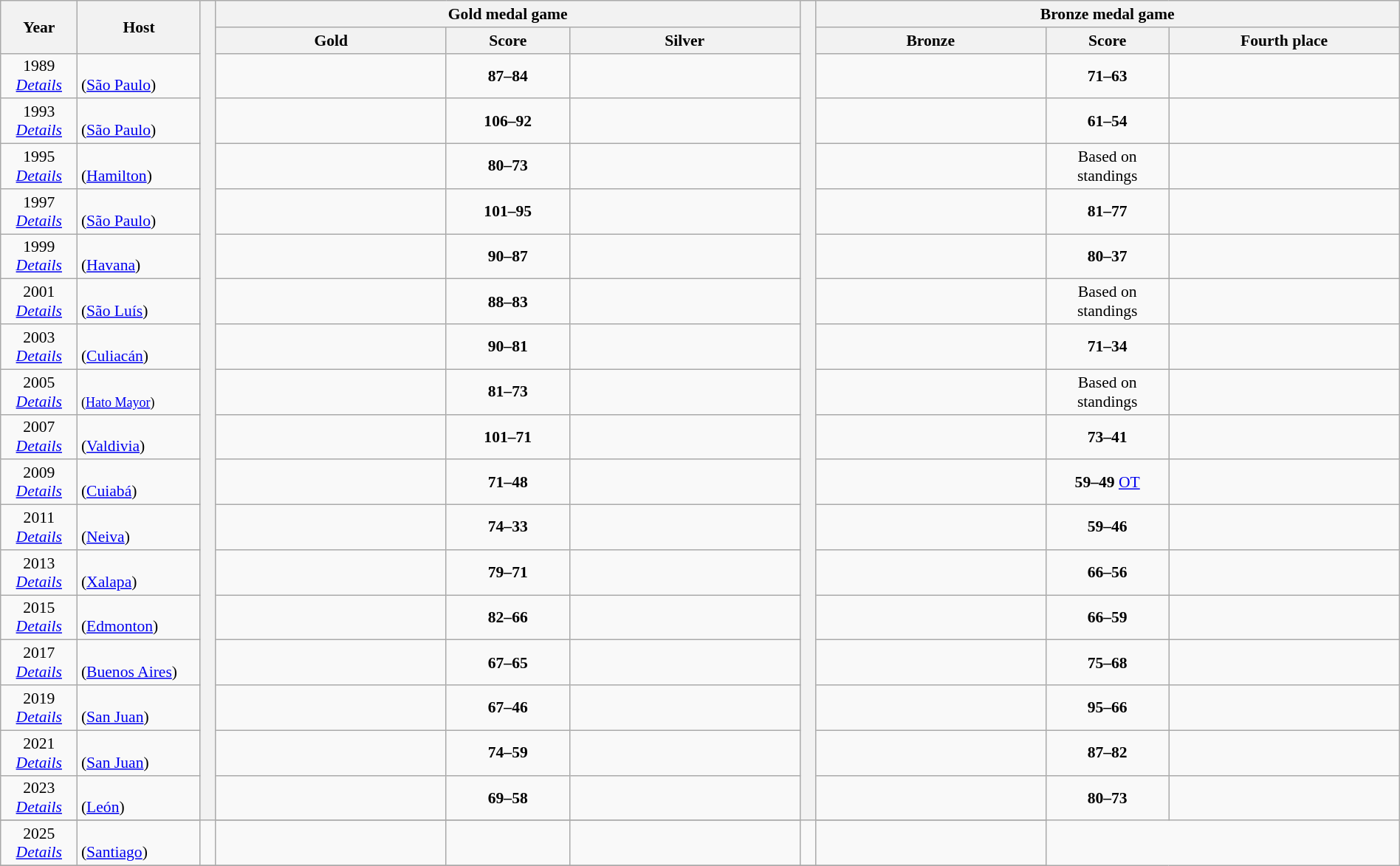<table class=wikitable style="text-align:center; font-size:90%; width:100%">
<tr>
<th rowspan=2 width=5%>Year</th>
<th rowspan=2 width=8%>Host</th>
<th width=1% rowspan=20></th>
<th colspan=3>Gold medal game</th>
<th width=1% rowspan=20></th>
<th colspan=3>Bronze medal game</th>
</tr>
<tr>
<th width=15%>Gold</th>
<th width=8%>Score</th>
<th width=15%>Silver</th>
<th width=15%>Bronze</th>
<th width=8%>Score</th>
<th width=15%>Fourth place</th>
</tr>
<tr>
<td>1989 <br> <em><a href='#'>Details</a></em></td>
<td align=left> <br> (<a href='#'>São Paulo</a>)</td>
<td><strong></strong></td>
<td><strong>87–84</strong></td>
<td></td>
<td></td>
<td><strong>71–63</strong></td>
<td></td>
</tr>
<tr>
<td>1993 <br> <em><a href='#'>Details</a></em></td>
<td align=left> <br> (<a href='#'>São Paulo</a>)</td>
<td><strong></strong></td>
<td><strong>106–92</strong></td>
<td></td>
<td></td>
<td><strong>61–54</strong></td>
<td></td>
</tr>
<tr>
<td>1995 <br> <em><a href='#'>Details</a></em></td>
<td align=left> <br> (<a href='#'>Hamilton</a>)</td>
<td><strong></strong></td>
<td><strong>80–73</strong></td>
<td></td>
<td></td>
<td>Based on standings</td>
<td></td>
</tr>
<tr>
<td>1997 <br> <em><a href='#'>Details</a></em></td>
<td align=left> <br> (<a href='#'>São Paulo</a>)</td>
<td><strong></strong></td>
<td><strong>101–95</strong></td>
<td></td>
<td></td>
<td><strong>81–77</strong></td>
<td></td>
</tr>
<tr>
<td>1999 <br> <em><a href='#'>Details</a></em></td>
<td align=left> <br> (<a href='#'>Havana</a>)</td>
<td><strong></strong></td>
<td><strong>90–87</strong></td>
<td></td>
<td></td>
<td><strong>80–37</strong></td>
<td></td>
</tr>
<tr>
<td>2001 <br> <em><a href='#'>Details</a></em></td>
<td align=left> <br> (<a href='#'>São Luís</a>)</td>
<td><strong></strong></td>
<td><strong>88–83</strong></td>
<td></td>
<td></td>
<td>Based on standings</td>
<td></td>
</tr>
<tr>
<td>2003 <br> <em><a href='#'>Details</a></em></td>
<td align=left> <br> (<a href='#'>Culiacán</a>)</td>
<td><strong></strong></td>
<td><strong>90–81</strong></td>
<td></td>
<td></td>
<td><strong>71–34</strong></td>
<td></td>
</tr>
<tr>
<td>2005 <br> <em><a href='#'>Details</a></em></td>
<td align=left><small> </small><br> <small>(<a href='#'>Hato Mayor</a>) </small></td>
<td><strong></strong></td>
<td><strong>81–73</strong></td>
<td></td>
<td></td>
<td>Based on standings</td>
<td></td>
</tr>
<tr>
<td>2007 <br> <em><a href='#'>Details</a></em></td>
<td align=left> <br> (<a href='#'>Valdivia</a>)</td>
<td><strong></strong></td>
<td><strong>101–71</strong></td>
<td></td>
<td></td>
<td><strong>73–41</strong></td>
<td></td>
</tr>
<tr>
<td>2009 <br><em><a href='#'>Details</a></em></td>
<td align=left> <br> (<a href='#'>Cuiabá</a>)</td>
<td><strong></strong></td>
<td><strong>71–48</strong></td>
<td></td>
<td></td>
<td><strong>59–49</strong> <a href='#'>OT</a></td>
<td></td>
</tr>
<tr>
<td>2011 <br><em><a href='#'>Details</a></em></td>
<td align=left> <br> (<a href='#'>Neiva</a>)</td>
<td><strong></strong></td>
<td><strong>74–33</strong></td>
<td></td>
<td></td>
<td><strong>59–46</strong></td>
<td></td>
</tr>
<tr>
<td>2013 <br><em><a href='#'>Details</a></em></td>
<td align=left> <br> (<a href='#'>Xalapa</a>)</td>
<td><strong></strong></td>
<td><strong>79–71</strong></td>
<td></td>
<td></td>
<td><strong>66–56</strong></td>
<td></td>
</tr>
<tr>
<td>2015 <br><em><a href='#'>Details</a></em></td>
<td align=left> <br> (<a href='#'>Edmonton</a>)</td>
<td><strong></strong></td>
<td><strong>82–66</strong></td>
<td></td>
<td></td>
<td><strong>66–59</strong></td>
<td></td>
</tr>
<tr>
<td>2017 <br><em><a href='#'>Details</a></em></td>
<td align=left> <br> (<a href='#'>Buenos Aires</a>)</td>
<td><strong></strong></td>
<td><strong>67–65</strong></td>
<td></td>
<td></td>
<td><strong>75–68</strong></td>
<td></td>
</tr>
<tr>
<td>2019 <br><em><a href='#'>Details</a></em></td>
<td align=left><br> (<a href='#'>San Juan</a>)</td>
<td><strong></strong></td>
<td><strong>67–46</strong></td>
<td></td>
<td></td>
<td><strong>95–66</strong></td>
<td></td>
</tr>
<tr>
<td>2021 <br><em><a href='#'>Details</a></em></td>
<td align=left><br> (<a href='#'>San Juan</a>)</td>
<td><strong></strong></td>
<td><strong>74–59</strong></td>
<td></td>
<td></td>
<td><strong>87–82</strong></td>
<td></td>
</tr>
<tr>
<td>2023 <br><em><a href='#'>Details</a></em></td>
<td align=left><br> (<a href='#'>León</a>)</td>
<td><strong></strong></td>
<td><strong>69–58</strong></td>
<td></td>
<td></td>
<td><strong>80–73</strong></td>
<td></td>
</tr>
<tr>
</tr>
<tr>
<td>2025 <br><em><a href='#'>Details</a></em></td>
<td align=left> <br> (<a href='#'>Santiago</a>)</td>
<td></td>
<td></td>
<td></td>
<td></td>
<td></td>
<td></td>
</tr>
<tr>
</tr>
</table>
